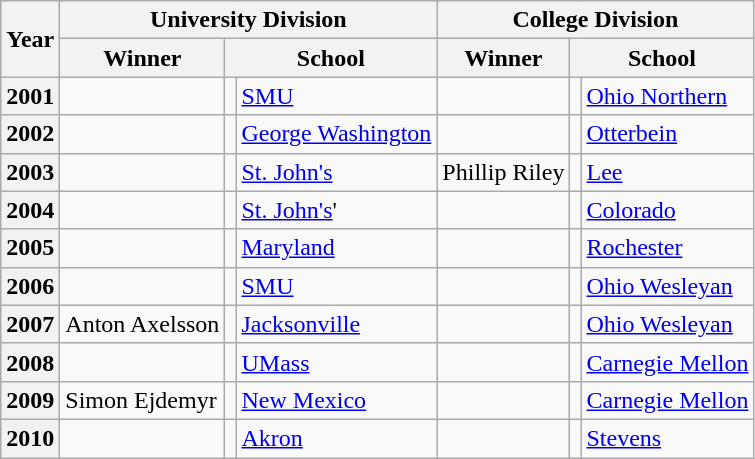<table class="wikitable sortable">
<tr>
<th scope="col" rowspan=2>Year</th>
<th scope="colgroup" colspan=3>University Division</th>
<th scope="colgroup" colspan=3>College Division</th>
</tr>
<tr>
<th scope="col">Winner</th>
<th scope="colgroup" colspan=2>School</th>
<th scope="col">Winner</th>
<th scope="colgroup" colspan=2>School</th>
</tr>
<tr>
<th scope="row">2001</th>
<td></td>
<td style=></td>
<td><a href='#'>SMU</a></td>
<td></td>
<td style=></td>
<td><a href='#'>Ohio Northern</a></td>
</tr>
<tr>
<th scope="row">2002</th>
<td></td>
<td style=></td>
<td><a href='#'>George Washington</a></td>
<td></td>
<td style=></td>
<td><a href='#'>Otterbein</a></td>
</tr>
<tr>
<th scope="row">2003</th>
<td></td>
<td style=></td>
<td><a href='#'>St. John's</a></td>
<td data-sort-value="Riley, Phillip"> Phillip Riley</td>
<td style=></td>
<td><a href='#'>Lee</a></td>
</tr>
<tr>
<th scope="row">2004</th>
<td></td>
<td style=></td>
<td><a href='#'>St. John's</a>'</td>
<td></td>
<td style=></td>
<td><a href='#'>Colorado</a></td>
</tr>
<tr>
<th scope="row">2005</th>
<td></td>
<td style=></td>
<td><a href='#'>Maryland</a></td>
<td></td>
<td style=></td>
<td><a href='#'>Rochester</a></td>
</tr>
<tr>
<th scope="row">2006</th>
<td></td>
<td style=></td>
<td><a href='#'>SMU</a></td>
<td></td>
<td style=></td>
<td><a href='#'>Ohio Wesleyan</a></td>
</tr>
<tr>
<th scope="row">2007</th>
<td data-sort-value="Axelsson, Anton"> Anton Axelsson</td>
<td style=></td>
<td><a href='#'>Jacksonville</a></td>
<td></td>
<td style=></td>
<td><a href='#'>Ohio Wesleyan</a></td>
</tr>
<tr>
<th scope="row">2008</th>
<td></td>
<td style=></td>
<td><a href='#'>UMass</a></td>
<td></td>
<td style=></td>
<td><a href='#'>Carnegie Mellon</a></td>
</tr>
<tr>
<th scope="row">2009</th>
<td data-sort-value="Ejdemyr, Simon"> Simon Ejdemyr</td>
<td style=></td>
<td><a href='#'>New Mexico</a></td>
<td></td>
<td style=></td>
<td><a href='#'>Carnegie Mellon</a></td>
</tr>
<tr>
<th scope="row">2010</th>
<td></td>
<td style=></td>
<td><a href='#'>Akron</a></td>
<td></td>
<td style=></td>
<td><a href='#'>Stevens</a></td>
</tr>
</table>
